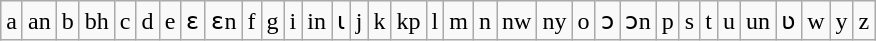<table class="wikitable">
<tr>
<td>a</td>
<td>an</td>
<td>b</td>
<td>bh</td>
<td>c</td>
<td>d</td>
<td>e</td>
<td>ɛ</td>
<td>ɛn</td>
<td>f</td>
<td>g</td>
<td gb>i</td>
<td>in</td>
<td>ɩ</td>
<td>j</td>
<td>k</td>
<td>kp</td>
<td>l</td>
<td>m</td>
<td>n</td>
<td>nw</td>
<td>ny</td>
<td>o</td>
<td>ɔ</td>
<td>ɔn</td>
<td>p</td>
<td>s</td>
<td>t</td>
<td>u</td>
<td>un</td>
<td>ʋ</td>
<td>w</td>
<td>y</td>
<td>z</td>
</tr>
</table>
